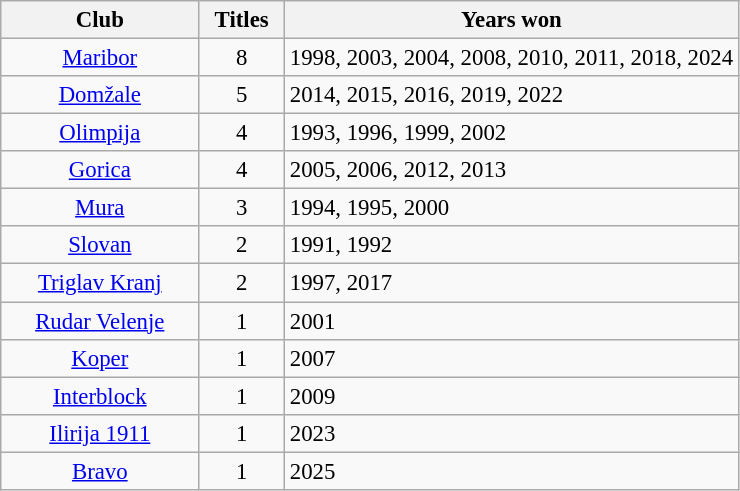<table class="wikitable" style="font-size:95%; text-align: center;">
<tr>
<th width="125">Club</th>
<th width="50">Titles</th>
<th>Years won</th>
</tr>
<tr>
<td><a href='#'>Maribor</a></td>
<td>8</td>
<td align=left>1998, 2003, 2004, 2008, 2010, 2011, 2018, 2024</td>
</tr>
<tr>
<td><a href='#'>Domžale</a></td>
<td>5</td>
<td align=left>2014, 2015, 2016, 2019, 2022</td>
</tr>
<tr>
<td><a href='#'>Olimpija</a></td>
<td>4</td>
<td align=left>1993, 1996, 1999, 2002</td>
</tr>
<tr>
<td><a href='#'>Gorica</a></td>
<td>4</td>
<td align=left>2005, 2006, 2012, 2013</td>
</tr>
<tr>
<td><a href='#'>Mura</a></td>
<td>3</td>
<td align=left>1994, 1995, 2000</td>
</tr>
<tr>
<td><a href='#'>Slovan</a></td>
<td>2</td>
<td align=left>1991, 1992</td>
</tr>
<tr>
<td><a href='#'>Triglav Kranj</a></td>
<td>2</td>
<td align=left>1997, 2017</td>
</tr>
<tr>
<td><a href='#'>Rudar Velenje</a></td>
<td>1</td>
<td align=left>2001</td>
</tr>
<tr>
<td><a href='#'>Koper</a></td>
<td>1</td>
<td align=left>2007</td>
</tr>
<tr>
<td><a href='#'>Interblock</a></td>
<td>1</td>
<td align=left>2009</td>
</tr>
<tr>
<td><a href='#'>Ilirija 1911</a></td>
<td>1</td>
<td align=left>2023</td>
</tr>
<tr>
<td><a href='#'>Bravo</a></td>
<td>1</td>
<td align=left>2025</td>
</tr>
</table>
